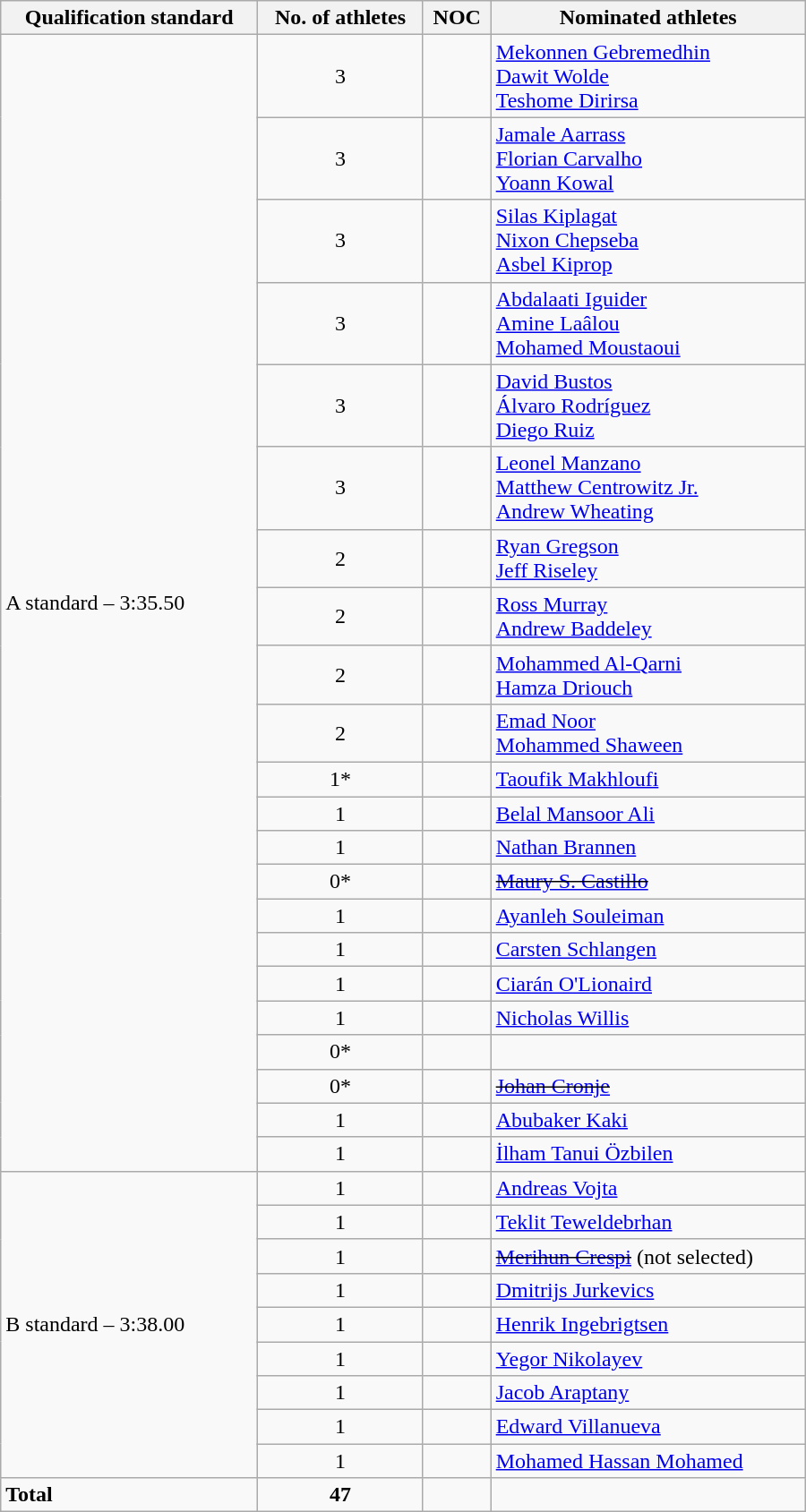<table class="wikitable"  style="text-align:left; width:600px;">
<tr>
<th>Qualification standard</th>
<th>No. of athletes</th>
<th>NOC</th>
<th>Nominated athletes</th>
</tr>
<tr>
<td rowspan="22">A standard – 3:35.50</td>
<td align=center>3</td>
<td></td>
<td><a href='#'>Mekonnen Gebremedhin</a><br><a href='#'>Dawit Wolde</a><br><a href='#'>Teshome Dirirsa</a></td>
</tr>
<tr>
<td align=center>3</td>
<td></td>
<td><a href='#'>Jamale Aarrass</a><br><a href='#'>Florian Carvalho</a><br><a href='#'>Yoann Kowal</a></td>
</tr>
<tr>
<td align=center>3</td>
<td></td>
<td><a href='#'>Silas Kiplagat</a> <br> <a href='#'>Nixon Chepseba</a> <br> <a href='#'>Asbel Kiprop</a></td>
</tr>
<tr>
<td align=center>3</td>
<td></td>
<td><a href='#'>Abdalaati Iguider</a><br><a href='#'>Amine Laâlou</a><br><a href='#'>Mohamed Moustaoui</a></td>
</tr>
<tr>
<td align=center>3</td>
<td></td>
<td><a href='#'>David Bustos</a> <br> <a href='#'>Álvaro Rodríguez</a> <br> <a href='#'>Diego Ruiz</a></td>
</tr>
<tr>
<td align=center>3</td>
<td></td>
<td><a href='#'>Leonel Manzano</a><br><a href='#'>Matthew Centrowitz Jr.</a><br><a href='#'>Andrew Wheating</a></td>
</tr>
<tr>
<td align=center>2</td>
<td> </td>
<td><a href='#'>Ryan Gregson</a><br><a href='#'>Jeff Riseley</a></td>
</tr>
<tr>
<td align=center>2</td>
<td></td>
<td><a href='#'>Ross Murray</a><br><a href='#'>Andrew Baddeley</a></td>
</tr>
<tr>
<td align=center>2</td>
<td></td>
<td><a href='#'>Mohammed Al-Qarni</a><br><a href='#'>Hamza Driouch</a></td>
</tr>
<tr>
<td align=center>2</td>
<td></td>
<td><a href='#'>Emad Noor</a><br><a href='#'>Mohammed Shaween</a></td>
</tr>
<tr>
<td align=center>1*</td>
<td></td>
<td><a href='#'>Taoufik Makhloufi</a> </td>
</tr>
<tr>
<td align=center>1</td>
<td></td>
<td><a href='#'>Belal Mansoor Ali</a></td>
</tr>
<tr>
<td align=center>1</td>
<td></td>
<td><a href='#'>Nathan Brannen</a></td>
</tr>
<tr>
<td align=center>0*</td>
<td></td>
<td><s><a href='#'>Maury S. Castillo</a></s></td>
</tr>
<tr>
<td align=center>1</td>
<td></td>
<td><a href='#'>Ayanleh Souleiman</a></td>
</tr>
<tr>
<td align=center>1</td>
<td></td>
<td><a href='#'>Carsten Schlangen</a></td>
</tr>
<tr>
<td align=center>1</td>
<td></td>
<td><a href='#'>Ciarán O'Lionaird</a></td>
</tr>
<tr>
<td align=center>1</td>
<td></td>
<td><a href='#'>Nicholas Willis</a></td>
</tr>
<tr>
<td align=center>0*</td>
<td></td>
<td></td>
</tr>
<tr>
<td align=center>0*</td>
<td></td>
<td><s><a href='#'>Johan Cronje</a></s></td>
</tr>
<tr>
<td align=center>1</td>
<td></td>
<td><a href='#'>Abubaker Kaki</a></td>
</tr>
<tr>
<td align=center>1</td>
<td></td>
<td><a href='#'>İlham Tanui Özbilen</a></td>
</tr>
<tr>
<td rowspan="9">B standard – 3:38.00</td>
<td align=center>1</td>
<td></td>
<td><a href='#'>Andreas Vojta</a></td>
</tr>
<tr>
<td align=center>1</td>
<td></td>
<td><a href='#'>Teklit Teweldebrhan</a></td>
</tr>
<tr>
<td align=center>1</td>
<td></td>
<td><s><a href='#'>Merihun Crespi</a></s> (not selected)</td>
</tr>
<tr>
<td align=center>1</td>
<td></td>
<td><a href='#'>Dmitrijs Jurkevics</a></td>
</tr>
<tr>
<td align=center>1</td>
<td></td>
<td><a href='#'>Henrik Ingebrigtsen</a></td>
</tr>
<tr>
<td align=center>1</td>
<td></td>
<td><a href='#'>Yegor Nikolayev</a></td>
</tr>
<tr>
<td align=center>1</td>
<td></td>
<td><a href='#'>Jacob Araptany</a></td>
</tr>
<tr>
<td align=center>1</td>
<td></td>
<td><a href='#'>Edward Villanueva</a></td>
</tr>
<tr>
<td align=center>1</td>
<td></td>
<td><a href='#'>Mohamed Hassan Mohamed</a></td>
</tr>
<tr>
<td><strong>Total</strong></td>
<td align=center><strong>47</strong></td>
<td></td>
<td></td>
</tr>
</table>
